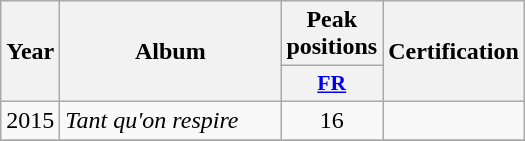<table class="wikitable">
<tr>
<th rowspan="2" style="text-align:center; width:10px;">Year</th>
<th rowspan="2" style="text-align:center; width:140px;">Album</th>
<th style="text-align:center; width:20px;">Peak positions</th>
<th rowspan="2" style="text-align:center; width:70px;">Certification</th>
</tr>
<tr>
<th scope="col" style="width:3em;font-size:90%;"><a href='#'>FR</a><br></th>
</tr>
<tr>
<td style="text-align:center;">2015</td>
<td><em>Tant qu'on respire</em></td>
<td style="text-align:center;">16</td>
<td style="text-align:center;"></td>
</tr>
<tr>
</tr>
</table>
